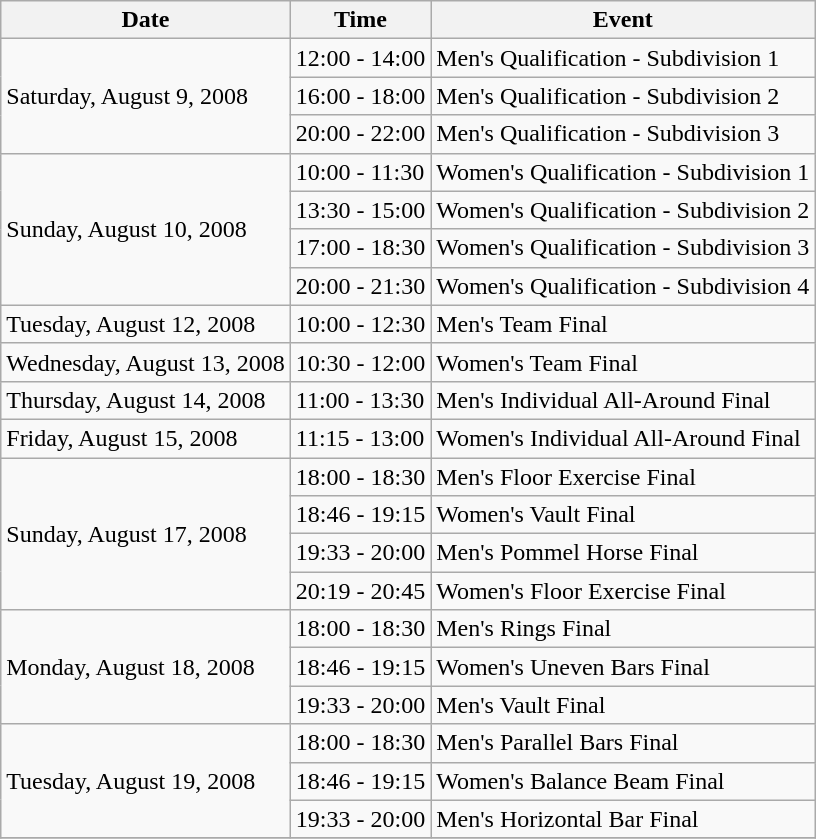<table class=wikitable>
<tr>
<th>Date</th>
<th>Time</th>
<th>Event</th>
</tr>
<tr>
<td rowspan=3>Saturday, August 9, 2008</td>
<td>12:00 - 14:00</td>
<td>Men's Qualification - Subdivision 1</td>
</tr>
<tr>
<td>16:00 - 18:00</td>
<td>Men's Qualification - Subdivision 2</td>
</tr>
<tr>
<td>20:00 - 22:00</td>
<td>Men's Qualification - Subdivision 3</td>
</tr>
<tr>
<td rowspan=4>Sunday, August 10, 2008</td>
<td>10:00 - 11:30</td>
<td>Women's Qualification - Subdivision 1</td>
</tr>
<tr>
<td>13:30 - 15:00</td>
<td>Women's Qualification - Subdivision 2</td>
</tr>
<tr>
<td>17:00 - 18:30</td>
<td>Women's Qualification - Subdivision 3</td>
</tr>
<tr>
<td>20:00 - 21:30</td>
<td>Women's Qualification - Subdivision 4</td>
</tr>
<tr>
<td rowspan=1>Tuesday, August 12, 2008</td>
<td>10:00 - 12:30</td>
<td>Men's Team Final</td>
</tr>
<tr>
<td rowspan=1>Wednesday, August 13, 2008</td>
<td>10:30 - 12:00</td>
<td>Women's Team Final</td>
</tr>
<tr>
<td rowspan=1>Thursday, August 14, 2008</td>
<td>11:00 - 13:30</td>
<td>Men's Individual All-Around Final</td>
</tr>
<tr>
<td rowspan=1>Friday, August 15, 2008</td>
<td>11:15 - 13:00</td>
<td>Women's Individual All-Around Final</td>
</tr>
<tr>
<td rowspan=4>Sunday, August 17, 2008</td>
<td>18:00 - 18:30</td>
<td>Men's Floor Exercise Final</td>
</tr>
<tr>
<td>18:46 - 19:15</td>
<td>Women's Vault Final</td>
</tr>
<tr>
<td>19:33 - 20:00</td>
<td>Men's Pommel Horse Final</td>
</tr>
<tr>
<td>20:19 - 20:45</td>
<td>Women's Floor Exercise Final</td>
</tr>
<tr>
<td rowspan=3>Monday, August 18, 2008</td>
<td>18:00 - 18:30</td>
<td>Men's Rings Final</td>
</tr>
<tr>
<td>18:46 - 19:15</td>
<td>Women's Uneven Bars Final</td>
</tr>
<tr>
<td>19:33 - 20:00</td>
<td>Men's Vault Final</td>
</tr>
<tr>
<td rowspan=3>Tuesday, August 19, 2008</td>
<td>18:00 - 18:30</td>
<td>Men's Parallel Bars Final</td>
</tr>
<tr>
<td>18:46 - 19:15</td>
<td>Women's Balance Beam Final</td>
</tr>
<tr>
<td>19:33 - 20:00</td>
<td>Men's Horizontal Bar Final</td>
</tr>
<tr>
</tr>
</table>
